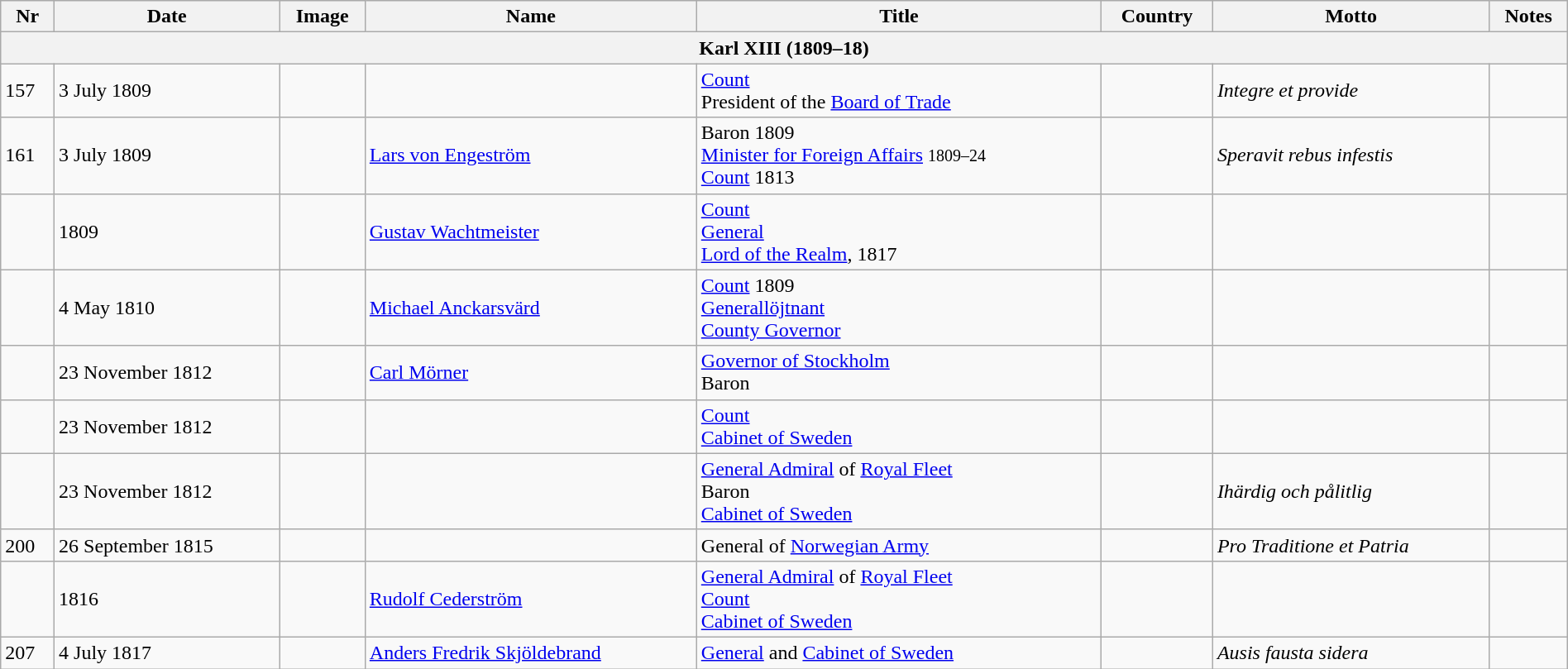<table class="wikitable" width=100%>
<tr>
<th>Nr</th>
<th>Date</th>
<th>Image</th>
<th>Name</th>
<th>Title</th>
<th>Country</th>
<th>Motto</th>
<th>Notes</th>
</tr>
<tr>
<th colspan=8>Karl XIII (1809–18)</th>
</tr>
<tr>
<td>157</td>
<td>3 July 1809</td>
<td></td>
<td></td>
<td><a href='#'>Count</a><br>President of the <a href='#'>Board of Trade</a></td>
<td></td>
<td><em>Integre et provide</em></td>
<td></td>
</tr>
<tr>
<td>161</td>
<td>3 July 1809</td>
<td></td>
<td><a href='#'>Lars von Engeström</a></td>
<td>Baron 1809<br><a href='#'>Minister for Foreign Affairs</a> <small>1809–24</small><br><a href='#'>Count</a> 1813</td>
<td></td>
<td><em>Speravit rebus infestis</em></td>
<td></td>
</tr>
<tr>
<td></td>
<td>1809</td>
<td></td>
<td><a href='#'>Gustav Wachtmeister</a></td>
<td><a href='#'>Count</a><br><a href='#'>General</a><br><a href='#'>Lord of the Realm</a>, 1817</td>
<td></td>
<td></td>
<td></td>
</tr>
<tr>
<td></td>
<td>4 May 1810</td>
<td></td>
<td><a href='#'>Michael Anckarsvärd</a></td>
<td><a href='#'>Count</a> 1809 <br><a href='#'>Generallöjtnant</a><br><a href='#'>County Governor</a></td>
<td></td>
<td></td>
<td></td>
</tr>
<tr>
<td></td>
<td>23 November 1812</td>
<td></td>
<td><a href='#'>Carl Mörner</a></td>
<td><a href='#'>Governor of Stockholm</a><br>Baron</td>
<td></td>
<td></td>
<td></td>
</tr>
<tr>
<td></td>
<td>23 November 1812</td>
<td></td>
<td></td>
<td><a href='#'>Count</a><br><a href='#'>Cabinet of Sweden</a></td>
<td></td>
<td></td>
<td></td>
</tr>
<tr>
<td></td>
<td>23 November 1812</td>
<td></td>
<td></td>
<td><a href='#'>General Admiral</a> of <a href='#'>Royal Fleet</a><br>Baron<br><a href='#'>Cabinet of Sweden</a></td>
<td></td>
<td><em>Ihärdig och pålitlig</em></td>
<td></td>
</tr>
<tr>
<td>200</td>
<td>26 September 1815</td>
<td></td>
<td></td>
<td>General of <a href='#'>Norwegian Army</a></td>
<td></td>
<td><em>Pro Traditione et Patria</em></td>
<td></td>
</tr>
<tr>
<td></td>
<td>1816</td>
<td></td>
<td><a href='#'>Rudolf Cederström</a></td>
<td><a href='#'>General Admiral</a> of <a href='#'>Royal Fleet</a><br><a href='#'>Count</a><br><a href='#'>Cabinet of Sweden</a></td>
<td></td>
<td></td>
<td></td>
</tr>
<tr>
<td>207</td>
<td>4 July 1817</td>
<td></td>
<td><a href='#'>Anders Fredrik Skjöldebrand</a></td>
<td><a href='#'>General</a> and <a href='#'>Cabinet of Sweden</a></td>
<td></td>
<td><em>Ausis fausta sidera</em></td>
<td></td>
</tr>
</table>
